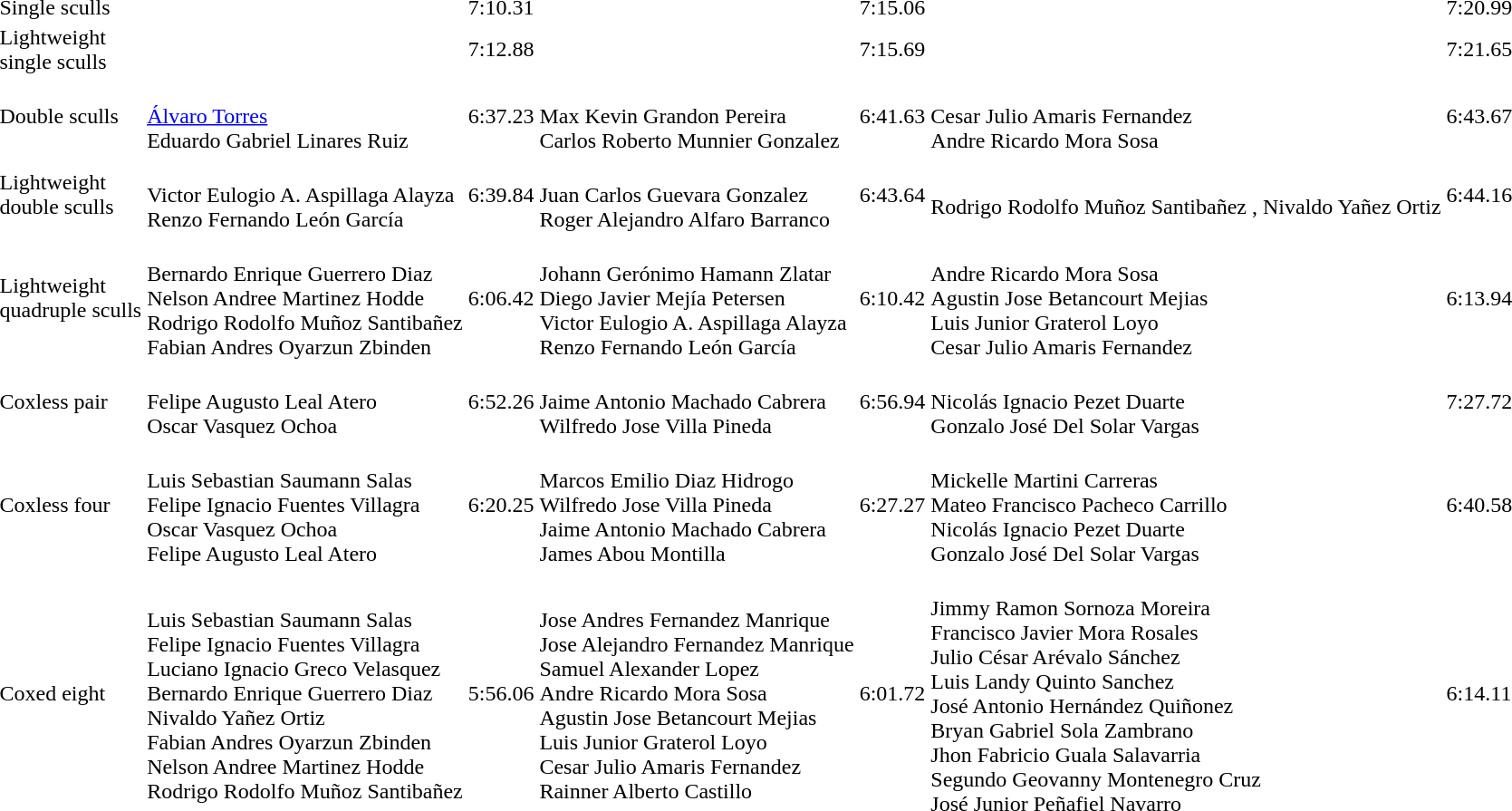<table>
<tr>
<td>Single sculls</td>
<td></td>
<td>7:10.31</td>
<td></td>
<td>7:15.06</td>
<td></td>
<td>7:20.99</td>
</tr>
<tr>
<td>Lightweight<br>single sculls</td>
<td></td>
<td>7:12.88</td>
<td></td>
<td>7:15.69</td>
<td></td>
<td>7:21.65</td>
</tr>
<tr>
<td>Double sculls</td>
<td><br><a href='#'>Álvaro Torres</a><br>Eduardo Gabriel Linares Ruiz</td>
<td>6:37.23</td>
<td><br>Max Kevin Grandon Pereira<br>Carlos Roberto Munnier Gonzalez</td>
<td>6:41.63</td>
<td><br>Cesar Julio Amaris Fernandez<br>Andre Ricardo Mora Sosa</td>
<td>6:43.67</td>
</tr>
<tr>
<td>Lightweight<br>double sculls</td>
<td><br>Victor Eulogio A. Aspillaga Alayza<br>Renzo Fernando León García</td>
<td>6:39.84</td>
<td><br>Juan Carlos Guevara Gonzalez<br>Roger Alejandro Alfaro Barranco</td>
<td>6:43.64</td>
<td><br>Rodrigo Rodolfo Muñoz Santibañez , Nivaldo Yañez Ortiz</td>
<td>6:44.16</td>
</tr>
<tr>
<td>Lightweight<br>quadruple sculls</td>
<td><br>Bernardo Enrique Guerrero Diaz<br>Nelson Andree Martinez Hodde<br>Rodrigo Rodolfo Muñoz Santibañez<br>Fabian Andres Oyarzun Zbinden</td>
<td>6:06.42</td>
<td><br>Johann Gerónimo Hamann Zlatar<br>Diego Javier Mejía Petersen<br>Victor Eulogio A. Aspillaga Alayza<br>Renzo Fernando León García</td>
<td>6:10.42</td>
<td><br>Andre Ricardo Mora Sosa<br>Agustin Jose Betancourt Mejias<br>Luis Junior Graterol Loyo<br>Cesar Julio Amaris Fernandez</td>
<td>6:13.94</td>
</tr>
<tr>
<td>Coxless pair</td>
<td><br>Felipe Augusto Leal Atero<br>Oscar Vasquez Ochoa</td>
<td>6:52.26</td>
<td><br>Jaime Antonio Machado Cabrera<br>Wilfredo Jose Villa Pineda</td>
<td>6:56.94</td>
<td><br>Nicolás Ignacio Pezet Duarte<br>Gonzalo José Del Solar Vargas</td>
<td>7:27.72</td>
</tr>
<tr>
<td>Coxless four</td>
<td><br>Luis Sebastian Saumann Salas<br>Felipe Ignacio Fuentes Villagra<br>Oscar Vasquez Ochoa<br>Felipe Augusto Leal Atero</td>
<td>6:20.25</td>
<td><br>Marcos Emilio Diaz Hidrogo<br>Wilfredo Jose Villa Pineda<br>Jaime Antonio Machado Cabrera<br>James Abou Montilla</td>
<td>6:27.27</td>
<td><br>Mickelle Martini Carreras<br>Mateo Francisco Pacheco Carrillo<br>Nicolás Ignacio Pezet Duarte<br>Gonzalo José Del Solar Vargas</td>
<td>6:40.58</td>
</tr>
<tr>
<td>Coxed eight</td>
<td><br>Luis Sebastian Saumann Salas<br>Felipe Ignacio Fuentes Villagra<br>Luciano Ignacio Greco Velasquez<br>Bernardo Enrique Guerrero Diaz<br>Nivaldo Yañez Ortiz<br>Fabian Andres Oyarzun Zbinden<br>Nelson Andree Martinez Hodde<br>Rodrigo Rodolfo Muñoz Santibañez</td>
<td>5:56.06</td>
<td><br>Jose Andres Fernandez Manrique<br>Jose Alejandro Fernandez Manrique<br>Samuel Alexander Lopez<br>Andre Ricardo Mora Sosa<br>Agustin Jose Betancourt Mejias<br>Luis Junior Graterol Loyo<br>Cesar Julio Amaris Fernandez<br>Rainner Alberto Castillo</td>
<td>6:01.72</td>
<td><br>Jimmy Ramon Sornoza Moreira<br>Francisco Javier Mora Rosales<br>Julio César Arévalo Sánchez<br>Luis Landy Quinto Sanchez<br>José Antonio Hernández Quiñonez<br>Bryan Gabriel Sola Zambrano<br>Jhon Fabricio Guala Salavarria<br>Segundo Geovanny Montenegro Cruz<br>José Junior Peñafiel Navarro</td>
<td>6:14.11</td>
</tr>
</table>
